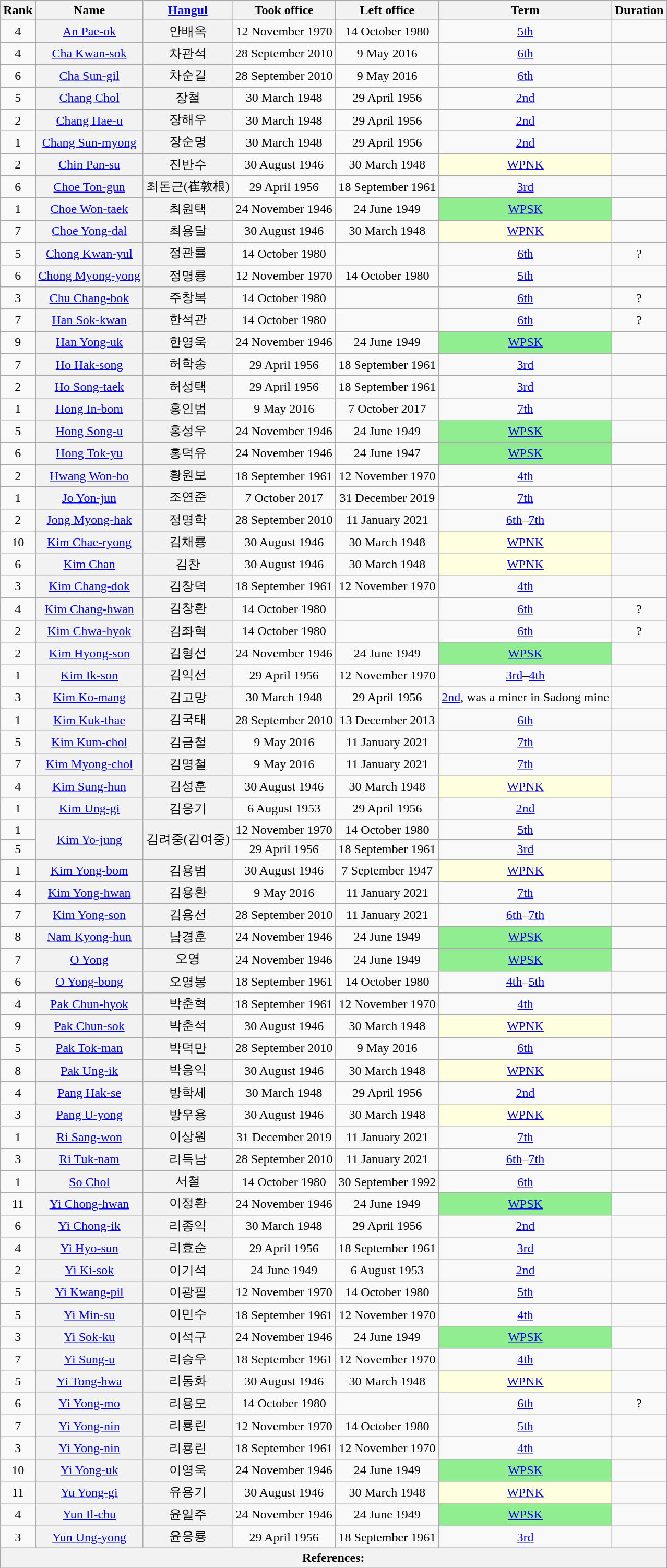<table class="wikitable sortable">
<tr>
<th scope="col">Rank<br></th>
<th scope="col">Name</th>
<th class="unsortable"><a href='#'>Hangul</a></th>
<th scope="col">Took office</th>
<th scope="col">Left office</th>
<th scope="col">Term</th>
<th scope="col">Duration</th>
</tr>
<tr>
<td align="center">4</td>
<th align="center" scope="row" style="font-weight:normal;"><a href='#'>An Pae-ok</a></th>
<th align="center" scope="row" style="font-weight:normal;">안배옥</th>
<td align="center">12 November 1970</td>
<td align="center">14 October 1980</td>
<td align="center"><a href='#'>5th</a></td>
<td align="center"></td>
</tr>
<tr>
<td align="center">4</td>
<th align="center" scope="row" style="font-weight:normal;"><a href='#'>Cha Kwan-sok</a></th>
<th align="center" scope="row" style="font-weight:normal;">차관석</th>
<td align="center">28 September 2010</td>
<td align="center">9 May 2016</td>
<td align="center"><a href='#'>6th</a></td>
<td align="center"></td>
</tr>
<tr>
<td align="center">6</td>
<th align="center" scope="row" style="font-weight:normal;"><a href='#'>Cha Sun-gil</a></th>
<th align="center" scope="row" style="font-weight:normal;">차순길</th>
<td align="center">28 September 2010</td>
<td align="center">9 May 2016</td>
<td align="center"><a href='#'>6th</a></td>
<td align="center"></td>
</tr>
<tr>
<td align="center">5</td>
<th align="center" scope="row" style="font-weight:normal;"><a href='#'>Chang Chol</a></th>
<th align="center" scope="row" style="font-weight:normal;">장철</th>
<td align="center">30 March 1948</td>
<td align="center">29 April 1956</td>
<td align="center"><a href='#'>2nd</a></td>
<td align="center"></td>
</tr>
<tr>
<td align="center">2</td>
<th align="center" scope="row" style="font-weight:normal;"><a href='#'>Chang Hae-u</a></th>
<th align="center" scope="row" style="font-weight:normal;">장해우</th>
<td align="center">30 March 1948</td>
<td align="center">29 April 1956</td>
<td align="center"><a href='#'>2nd</a></td>
<td align="center"></td>
</tr>
<tr>
<td align="center">1</td>
<th align="center" scope="row" style="font-weight:normal;"><a href='#'>Chang Sun-myong</a></th>
<th align="center" scope="row" style="font-weight:normal;">장순명</th>
<td align="center">30 March 1948</td>
<td align="center">29 April 1956</td>
<td align="center"><a href='#'>2nd</a></td>
<td align="center"></td>
</tr>
<tr>
<td align="center">2</td>
<th align="center" scope="row" style="font-weight:normal;"><a href='#'>Chin Pan-su</a></th>
<th align="center" scope="row" style="font-weight:normal;">진반수</th>
<td align="center">30 August 1946</td>
<td align="center">30 March 1948</td>
<td align="center" style="background: LightYellow"><a href='#'>WPNK</a></td>
<td align="center"></td>
</tr>
<tr>
<td align="center">6</td>
<th align="center" scope="row" style="font-weight:normal;"><a href='#'>Choe Ton-gun</a></th>
<th align="center" scope="row" style="font-weight:normal;">최돈근(崔敦根)</th>
<td align="center">29 April 1956</td>
<td align="center">18 September 1961</td>
<td align="center"><a href='#'>3rd</a></td>
<td align="center"></td>
</tr>
<tr>
<td align="center">1</td>
<th align="center" scope="row" style="font-weight:normal;"><a href='#'>Choe Won-taek</a></th>
<th align="center" scope="row" style="font-weight:normal;">최원택</th>
<td align="center">24 November 1946</td>
<td align="center">24 June 1949</td>
<td align="center" style="background: LightGreen"><a href='#'>WPSK</a></td>
<td align="center"></td>
</tr>
<tr>
<td align="center">7</td>
<th align="center" scope="row" style="font-weight:normal;"><a href='#'>Choe Yong-dal</a></th>
<th align="center" scope="row" style="font-weight:normal;">최용달</th>
<td align="center">30 August 1946</td>
<td align="center">30 March 1948</td>
<td align="center" style="background: LightYellow"><a href='#'>WPNK</a></td>
<td align="center"></td>
</tr>
<tr>
<td align="center">5</td>
<th align="center" scope="row" style="font-weight:normal;"><a href='#'>Chong Kwan-yul</a></th>
<th align="center" scope="row" style="font-weight:normal;">정관률</th>
<td align="center">14 October 1980</td>
<td align="center"></td>
<td align="center"><a href='#'>6th</a></td>
<td align="center">?</td>
</tr>
<tr>
<td align="center">6</td>
<th align="center" scope="row" style="font-weight:normal;"><a href='#'>Chong Myong-yong</a></th>
<th align="center" scope="row" style="font-weight:normal;">정명룡</th>
<td align="center">12 November 1970</td>
<td align="center">14 October 1980</td>
<td align="center"><a href='#'>5th</a></td>
<td align="center"></td>
</tr>
<tr>
<td align="center">3</td>
<th align="center" scope="row" style="font-weight:normal;"><a href='#'>Chu Chang-bok</a></th>
<th align="center" scope="row" style="font-weight:normal;">주창복</th>
<td align="center">14 October 1980</td>
<td align="center"></td>
<td align="center"><a href='#'>6th</a></td>
<td align="center">?</td>
</tr>
<tr>
<td align="center">7</td>
<th align="center" scope="row" style="font-weight:normal;"><a href='#'>Han Sok-kwan</a></th>
<th align="center" scope="row" style="font-weight:normal;">한석관</th>
<td align="center">14 October 1980</td>
<td align="center"></td>
<td align="center"><a href='#'>6th</a></td>
<td align="center">?</td>
</tr>
<tr>
<td align="center">9</td>
<th align="center" scope="row" style="font-weight:normal;"><a href='#'>Han Yong-uk</a></th>
<th align="center" scope="row" style="font-weight:normal;">한영욱</th>
<td align="center">24 November 1946</td>
<td align="center">24 June 1949</td>
<td align="center" style="background: LightGreen"><a href='#'>WPSK</a></td>
<td align="center"></td>
</tr>
<tr>
<td align="center">7</td>
<th align="center" scope="row" style="font-weight:normal;"><a href='#'>Ho Hak-song</a></th>
<th align="center" scope="row" style="font-weight:normal;">허학송</th>
<td align="center">29 April 1956</td>
<td align="center">18 September 1961</td>
<td align="center"><a href='#'>3rd</a></td>
<td align="center"></td>
</tr>
<tr>
<td align="center">2</td>
<th align="center" scope="row" style="font-weight:normal;"><a href='#'>Ho Song-taek</a></th>
<th align="center" scope="row" style="font-weight:normal;">허성택</th>
<td align="center">29 April 1956</td>
<td align="center">18 September 1961</td>
<td align="center"><a href='#'>3rd</a></td>
<td align="center"></td>
</tr>
<tr>
<td align="center">1</td>
<th align="center" scope="row" style="font-weight:normal;"><a href='#'>Hong In-bom</a></th>
<th align="center" scope="row" style="font-weight:normal;">홍인범</th>
<td align="center">9 May 2016</td>
<td align="center">7 October 2017</td>
<td align="center"><a href='#'>7th</a></td>
<td align="center"></td>
</tr>
<tr>
<td align="center">5</td>
<th align="center" scope="row" style="font-weight:normal;"><a href='#'>Hong Song-u</a></th>
<th align="center" scope="row" style="font-weight:normal;">홍성우</th>
<td align="center">24 November 1946</td>
<td align="center">24 June 1949</td>
<td align="center" style="background: LightGreen"><a href='#'>WPSK</a></td>
<td align="center"></td>
</tr>
<tr>
<td align="center">6</td>
<th align="center" scope="row" style="font-weight:normal;"><a href='#'>Hong Tok-yu</a></th>
<th align="center" scope="row" style="font-weight:normal;">홍덕유</th>
<td align="center">24 November 1946</td>
<td align="center">24 June 1947</td>
<td align="center" style="background: LightGreen"><a href='#'>WPSK</a></td>
<td align="center"></td>
</tr>
<tr>
<td align="center">2</td>
<th align="center" scope="row" style="font-weight:normal;"><a href='#'>Hwang Won-bo</a></th>
<th align="center" scope="row" style="font-weight:normal;">황원보</th>
<td align="center">18 September 1961</td>
<td align="center">12 November 1970</td>
<td align="center"><a href='#'>4th</a></td>
<td align="center"></td>
</tr>
<tr>
<td align="center">1</td>
<th align="center" scope="row" style="font-weight:normal;"><a href='#'>Jo Yon-jun</a></th>
<th align="center" scope="row" style="font-weight:normal;">조연준</th>
<td align="center">7 October 2017</td>
<td align="center">31 December 2019</td>
<td align="center"><a href='#'>7th</a></td>
<td align="center"></td>
</tr>
<tr>
<td align="center">2</td>
<th align="center" scope="row" style="font-weight:normal;"><a href='#'>Jong Myong-hak</a></th>
<th align="center" scope="row" style="font-weight:normal;">정명학</th>
<td align="center">28 September 2010</td>
<td align="center">11 January 2021</td>
<td align="center"><a href='#'>6th</a>–<a href='#'>7th</a></td>
<td align="center"></td>
</tr>
<tr>
<td align="center">10</td>
<th align="center" scope="row" style="font-weight:normal;"><a href='#'>Kim Chae-ryong</a></th>
<th align="center" scope="row" style="font-weight:normal;">김채룡</th>
<td align="center">30 August 1946</td>
<td align="center">30 March 1948</td>
<td align="center" style="background: LightYellow"><a href='#'>WPNK</a></td>
<td align="center"></td>
</tr>
<tr>
<td align="center">6</td>
<th align="center" scope="row" style="font-weight:normal;"><a href='#'>Kim Chan</a></th>
<th align="center" scope="row" style="font-weight:normal;">김찬</th>
<td align="center">30 August 1946</td>
<td align="center">30 March 1948</td>
<td align="center" style="background: LightYellow"><a href='#'>WPNK</a></td>
<td align="center"></td>
</tr>
<tr>
<td align="center">3</td>
<th align="center" scope="row" style="font-weight:normal;"><a href='#'>Kim Chang-dok</a></th>
<th align="center" scope="row" style="font-weight:normal;">김창덕</th>
<td align="center">18 September 1961</td>
<td align="center">12 November 1970</td>
<td align="center"><a href='#'>4th</a></td>
<td align="center"></td>
</tr>
<tr>
<td align="center">4</td>
<th align="center" scope="row" style="font-weight:normal;"><a href='#'>Kim Chang-hwan</a></th>
<th align="center" scope="row" style="font-weight:normal;">김창환</th>
<td align="center">14 October 1980</td>
<td align="center"></td>
<td align="center"><a href='#'>6th</a></td>
<td align="center">?</td>
</tr>
<tr>
<td align="center">2</td>
<th align="center" scope="row" style="font-weight:normal;"><a href='#'>Kim Chwa-hyok</a></th>
<th align="center" scope="row" style="font-weight:normal;">김좌혁</th>
<td align="center">14 October 1980</td>
<td align="center"></td>
<td align="center"><a href='#'>6th</a></td>
<td align="center">?</td>
</tr>
<tr>
<td align="center">2</td>
<th align="center" scope="row" style="font-weight:normal;"><a href='#'>Kim Hyong-son</a></th>
<th align="center" scope="row" style="font-weight:normal;">김형선</th>
<td align="center">24 November 1946</td>
<td align="center">24 June 1949</td>
<td align="center" style="background: LightGreen"><a href='#'>WPSK</a></td>
<td align="center"></td>
</tr>
<tr>
<td align="center">1</td>
<th align="center" scope="row" style="font-weight:normal;"><a href='#'>Kim Ik-son</a></th>
<th align="center" scope="row" style="font-weight:normal;">김익선</th>
<td align="center">29 April 1956</td>
<td align="center">12 November 1970</td>
<td align="center"><a href='#'>3rd</a>–<a href='#'>4th</a></td>
<td align="center"></td>
</tr>
<tr>
<td align="center">3</td>
<th align="center" scope="row" style="font-weight:normal;"><a href='#'>Kim Ko-mang</a></th>
<th align="center" scope="row" style="font-weight:normal;">김고망</th>
<td align="center">30 March 1948</td>
<td align="center">29 April 1956</td>
<td align="center"><a href='#'>2nd</a>, was a miner in Sadong mine</td>
<td align="center"></td>
</tr>
<tr>
<td align="center">1</td>
<th align="center" scope="row" style="font-weight:normal;"><a href='#'>Kim Kuk-thae</a></th>
<th align="center" scope="row" style="font-weight:normal;">김국태</th>
<td align="center">28 September 2010</td>
<td align="center">13 December 2013</td>
<td align="center"><a href='#'>6th</a></td>
<td align="center"></td>
</tr>
<tr>
<td align="center">5</td>
<th align="center" scope="row" style="font-weight:normal;"><a href='#'>Kim Kum-chol</a></th>
<th align="center" scope="row" style="font-weight:normal;">김금철</th>
<td align="center">9 May 2016</td>
<td align="center">11 January 2021</td>
<td align="center"><a href='#'>7th</a></td>
<td align="center"></td>
</tr>
<tr>
<td align="center">7</td>
<th align="center" scope="row" style="font-weight:normal;"><a href='#'>Kim Myong-chol</a></th>
<th align="center" scope="row" style="font-weight:normal;">김명철</th>
<td align="center">9 May 2016</td>
<td align="center">11 January 2021</td>
<td align="center"><a href='#'>7th</a></td>
<td align="center"></td>
</tr>
<tr>
<td align="center">4</td>
<th align="center" scope="row" style="font-weight:normal;"><a href='#'>Kim Sung-hun</a></th>
<th align="center" scope="row" style="font-weight:normal;">김성훈</th>
<td align="center">30 August 1946</td>
<td align="center">30 March 1948</td>
<td align="center" style="background: LightYellow"><a href='#'>WPNK</a></td>
<td align="center"></td>
</tr>
<tr>
<td align="center">1</td>
<th align="center" scope="row" style="font-weight:normal;"><a href='#'>Kim Ung-gi</a></th>
<th align="center" scope="row" style="font-weight:normal;">김응기</th>
<td align="center">6 August 1953</td>
<td align="center">29 April 1956</td>
<td align="center"><a href='#'>2nd</a></td>
<td align="center"></td>
</tr>
<tr>
<td align="center">1</td>
<th rowspan="2 align="center" scope="row" style="font-weight:normal;"><a href='#'>Kim Yo-jung</a></th>
<th rowspan="2 align="center" scope="row" style="font-weight:normal;">김려중(김여중)</th>
<td align="center">12 November 1970</td>
<td align="center">14 October 1980</td>
<td align="center"><a href='#'>5th</a></td>
<td align="center"></td>
</tr>
<tr>
<td align="center">5</td>
<td align="center">29 April 1956</td>
<td align="center">18 September 1961</td>
<td align="center"><a href='#'>3rd</a></td>
<td align="center"></td>
</tr>
<tr>
<td align="center">1</td>
<th align="center" scope="row" style="font-weight:normal;"><a href='#'>Kim Yong-bom</a></th>
<th align="center" scope="row" style="font-weight:normal;">김용범</th>
<td align="center">30 August 1946</td>
<td align="center">7 September 1947</td>
<td align="center" style="background: LightYellow"><a href='#'>WPNK</a></td>
<td align="center"></td>
</tr>
<tr>
<td align="center">4</td>
<th align="center" scope="row" style="font-weight:normal;"><a href='#'>Kim Yong-hwan</a></th>
<th align="center" scope="row" style="font-weight:normal;">김용환</th>
<td align="center">9 May 2016</td>
<td align="center">11 January 2021</td>
<td align="center"><a href='#'>7th</a></td>
<td align="center"></td>
</tr>
<tr>
<td align="center">7</td>
<th align="center" scope="row" style="font-weight:normal;"><a href='#'>Kim Yong-son</a></th>
<th align="center" scope="row" style="font-weight:normal;">김용선</th>
<td align="center">28 September 2010</td>
<td align="center">11 January 2021</td>
<td align="center"><a href='#'>6th</a>–<a href='#'>7th</a></td>
<td align="center"></td>
</tr>
<tr>
<td align="center">8</td>
<th align="center" scope="row" style="font-weight:normal;"><a href='#'>Nam Kyong-hun</a></th>
<th align="center" scope="row" style="font-weight:normal;">남경훈</th>
<td align="center">24 November 1946</td>
<td align="center">24 June 1949</td>
<td align="center" style="background: LightGreen"><a href='#'>WPSK</a></td>
<td align="center"></td>
</tr>
<tr>
<td align="center">7</td>
<th align="center" scope="row" style="font-weight:normal;"><a href='#'>O Yong</a></th>
<th align="center" scope="row" style="font-weight:normal;">오영</th>
<td align="center">24 November 1946</td>
<td align="center">24 June 1949</td>
<td align="center" style="background: LightGreen"><a href='#'>WPSK</a></td>
<td align="center"></td>
</tr>
<tr>
<td align="center">6</td>
<th align="center" scope="row" style="font-weight:normal;"><a href='#'>O Yong-bong</a></th>
<th align="center" scope="row" style="font-weight:normal;">오영봉</th>
<td align="center">18 September 1961</td>
<td align="center">14 October 1980</td>
<td align="center"><a href='#'>4th</a>–<a href='#'>5th</a></td>
<td align="center"></td>
</tr>
<tr>
<td align="center">4</td>
<th align="center" scope="row" style="font-weight:normal;"><a href='#'>Pak Chun-hyok</a></th>
<th align="center" scope="row" style="font-weight:normal;">박춘혁</th>
<td align="center">18 September 1961</td>
<td align="center">12 November 1970</td>
<td align="center"><a href='#'>4th</a></td>
<td align="center"></td>
</tr>
<tr>
<td align="center">9</td>
<th align="center" scope="row" style="font-weight:normal;"><a href='#'>Pak Chun-sok</a></th>
<th align="center" scope="row" style="font-weight:normal;">박춘석</th>
<td align="center">30 August 1946</td>
<td align="center">30 March 1948</td>
<td align="center" style="background: LightYellow"><a href='#'>WPNK</a></td>
<td align="center"></td>
</tr>
<tr>
<td align="center">5</td>
<th align="center" scope="row" style="font-weight:normal;"><a href='#'>Pak Tok-man</a></th>
<th align="center" scope="row" style="font-weight:normal;">박덕만</th>
<td align="center">28 September 2010</td>
<td align="center">9 May 2016</td>
<td align="center"><a href='#'>6th</a></td>
<td align="center"></td>
</tr>
<tr>
<td align="center">8</td>
<th align="center" scope="row" style="font-weight:normal;"><a href='#'>Pak Ung-ik</a></th>
<th align="center" scope="row" style="font-weight:normal;">박응익</th>
<td align="center">30 August 1946</td>
<td align="center">30 March 1948</td>
<td align="center" style="background: LightYellow"><a href='#'>WPNK</a></td>
<td align="center"></td>
</tr>
<tr>
<td align="center">4</td>
<th align="center" scope="row" style="font-weight:normal;"><a href='#'>Pang Hak-se</a></th>
<th align="center" scope="row" style="font-weight:normal;">방학세</th>
<td align="center">30 March 1948</td>
<td align="center">29 April 1956</td>
<td align="center"><a href='#'>2nd</a></td>
<td align="center"></td>
</tr>
<tr>
<td align="center">3</td>
<th align="center" scope="row" style="font-weight:normal;"><a href='#'>Pang U-yong</a></th>
<th align="center" scope="row" style="font-weight:normal;">방우용</th>
<td align="center">30 August 1946</td>
<td align="center">30 March 1948</td>
<td align="center" style="background: LightYellow"><a href='#'>WPNK</a></td>
<td align="center"></td>
</tr>
<tr>
<td align="center">1</td>
<th align="center" scope="row" style="font-weight:normal;"><a href='#'>Ri Sang-won</a></th>
<th align="center" scope="row" style="font-weight:normal;">이상원</th>
<td align="center">31 December 2019</td>
<td align="center">11 January 2021</td>
<td align="center"><a href='#'>7th</a></td>
<td align="center"></td>
</tr>
<tr>
<td align="center">3</td>
<th align="center" scope="row" style="font-weight:normal;"><a href='#'>Ri Tuk-nam</a></th>
<th align="center" scope="row" style="font-weight:normal;">리득남</th>
<td align="center">28 September 2010</td>
<td align="center">11 January 2021</td>
<td align="center"><a href='#'>6th</a>–<a href='#'>7th</a></td>
<td align="center"></td>
</tr>
<tr>
<td align="center">1</td>
<th align="center" scope="row" style="font-weight:normal;"><a href='#'>So Chol</a></th>
<th align="center" scope="row" style="font-weight:normal;">서철</th>
<td align="center">14 October 1980</td>
<td align="center">30 September 1992</td>
<td align="center"><a href='#'>6th</a></td>
<td align="center"></td>
</tr>
<tr>
<td align="center">11</td>
<th align="center" scope="row" style="font-weight:normal;"><a href='#'>Yi Chong-hwan</a></th>
<th align="center" scope="row" style="font-weight:normal;">이정환</th>
<td align="center">24 November 1946</td>
<td align="center">24 June 1949</td>
<td align="center" style="background: LightGreen"><a href='#'>WPSK</a></td>
<td align="center"></td>
</tr>
<tr>
<td align="center">6</td>
<th align="center" scope="row" style="font-weight:normal;"><a href='#'>Yi Chong-ik</a></th>
<th align="center" scope="row" style="font-weight:normal;">리종익</th>
<td align="center">30 March 1948</td>
<td align="center">29 April 1956</td>
<td align="center"><a href='#'>2nd</a></td>
<td align="center"></td>
</tr>
<tr>
<td align="center">4</td>
<th align="center" scope="row" style="font-weight:normal;"><a href='#'>Yi Hyo-sun</a></th>
<th align="center" scope="row" style="font-weight:normal;">리효순</th>
<td align="center">29 April 1956</td>
<td align="center">18 September 1961</td>
<td align="center"><a href='#'>3rd</a></td>
<td align="center"></td>
</tr>
<tr>
<td align="center">2</td>
<th align="center" scope="row" style="font-weight:normal;"><a href='#'>Yi Ki-sok</a></th>
<th align="center" scope="row" style="font-weight:normal;">이기석</th>
<td align="center">24 June 1949</td>
<td align="center">6 August 1953</td>
<td align="center"><a href='#'>2nd</a></td>
<td align="center"></td>
</tr>
<tr>
<td align="center">5</td>
<th align="center" scope="row" style="font-weight:normal;"><a href='#'>Yi Kwang-pil</a></th>
<th align="center" scope="row" style="font-weight:normal;">이광필</th>
<td align="center">12 November 1970</td>
<td align="center">14 October 1980</td>
<td align="center"><a href='#'>5th</a></td>
<td align="center"></td>
</tr>
<tr>
<td align="center">5</td>
<th align="center" scope="row" style="font-weight:normal;"><a href='#'>Yi Min-su</a></th>
<th align="center" scope="row" style="font-weight:normal;">이민수</th>
<td align="center">18 September 1961</td>
<td align="center">12 November 1970</td>
<td align="center"><a href='#'>4th</a></td>
<td align="center"></td>
</tr>
<tr>
<td align="center">3</td>
<th align="center" scope="row" style="font-weight:normal;"><a href='#'>Yi Sok-ku</a></th>
<th align="center" scope="row" style="font-weight:normal;">이석구</th>
<td align="center">24 November 1946</td>
<td align="center">24 June 1949</td>
<td align="center" style="background: LightGreen"><a href='#'>WPSK</a></td>
<td align="center"></td>
</tr>
<tr>
<td align="center">7</td>
<th align="center" scope="row" style="font-weight:normal;"><a href='#'>Yi Sung-u</a></th>
<th align="center" scope="row" style="font-weight:normal;">리승우</th>
<td align="center">18 September 1961</td>
<td align="center">12 November 1970</td>
<td align="center"><a href='#'>4th</a></td>
<td align="center"></td>
</tr>
<tr>
<td align="center">5</td>
<th align="center" scope="row" style="font-weight:normal;"><a href='#'>Yi Tong-hwa</a></th>
<th align="center" scope="row" style="font-weight:normal;">리동화</th>
<td align="center">30 August 1946</td>
<td align="center">30 March 1948</td>
<td align="center" style="background: LightYellow"><a href='#'>WPNK</a></td>
<td align="center"></td>
</tr>
<tr>
<td align="center">6</td>
<th align="center" scope="row" style="font-weight:normal;"><a href='#'>Yi Yong-mo</a></th>
<th align="center" scope="row" style="font-weight:normal;">리용모</th>
<td align="center">14 October 1980</td>
<td align="center"></td>
<td align="center"><a href='#'>6th</a></td>
<td align="center">?</td>
</tr>
<tr>
<td align="center">7</td>
<th align="center" scope="row" style="font-weight:normal;"><a href='#'>Yi Yong-nin</a></th>
<th align="center" scope="row" style="font-weight:normal;">리룡린</th>
<td align="center">12 November 1970</td>
<td align="center">14 October 1980</td>
<td align="center"><a href='#'>5th</a></td>
<td align="center"></td>
</tr>
<tr>
<td align="center">3</td>
<th align="center" scope="row" style="font-weight:normal;"><a href='#'>Yi Yong-nin</a></th>
<th align="center" scope="row" style="font-weight:normal;">리룡린</th>
<td align="center">18 September 1961</td>
<td align="center">12 November 1970</td>
<td align="center"><a href='#'>4th</a></td>
<td align="center"></td>
</tr>
<tr>
<td align="center">10</td>
<th align="center" scope="row" style="font-weight:normal;"><a href='#'>Yi Yong-uk</a></th>
<th align="center" scope="row" style="font-weight:normal;">이영욱</th>
<td align="center">24 November 1946</td>
<td align="center">24 June 1949</td>
<td align="center" style="background: LightGreen"><a href='#'>WPSK</a></td>
<td align="center"></td>
</tr>
<tr>
<td align="center">11</td>
<th align="center" scope="row" style="font-weight:normal;"><a href='#'>Yu Yong-gi</a></th>
<th align="center" scope="row" style="font-weight:normal;">유용기</th>
<td align="center">30 August 1946</td>
<td align="center">30 March 1948</td>
<td align="center" style="background: LightYellow"><a href='#'>WPNK</a></td>
<td align="center"></td>
</tr>
<tr>
<td align="center">4</td>
<th align="center" scope="row" style="font-weight:normal;"><a href='#'>Yun Il-chu</a></th>
<th align="center" scope="row" style="font-weight:normal;">윤일주</th>
<td align="center">24 November 1946</td>
<td align="center">24 June 1949</td>
<td align="center" style="background: LightGreen"><a href='#'>WPSK</a></td>
<td align="center"></td>
</tr>
<tr>
<td align="center">3</td>
<th align="center" scope="row" style="font-weight:normal;"><a href='#'>Yun Ung-yong</a></th>
<th align="center" scope="row" style="font-weight:normal;">윤응룡</th>
<td align="center">29 April 1956</td>
<td align="center">18 September 1961</td>
<td align="center"><a href='#'>3rd</a></td>
<td align="center"></td>
</tr>
<tr>
<th colspan="8" unsortable><strong>References:</strong><br></th>
</tr>
</table>
